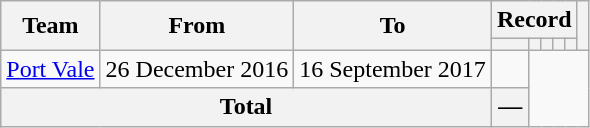<table class=wikitable style="text-align: center">
<tr>
<th rowspan=2>Team</th>
<th rowspan=2>From</th>
<th rowspan=2>To</th>
<th colspan=5>Record</th>
<th rowspan=2></th>
</tr>
<tr>
<th></th>
<th></th>
<th></th>
<th></th>
<th></th>
</tr>
<tr>
<td align=left><a href='#'>Port Vale</a></td>
<td align=left>26 December 2016</td>
<td align=left>16 September 2017<br></td>
<td></td>
</tr>
<tr>
<th colspan=3>Total<br></th>
<th>—</th>
</tr>
</table>
